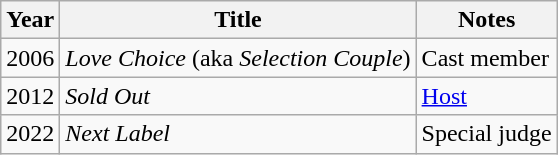<table class="wikitable sortable">
<tr>
<th>Year</th>
<th>Title</th>
<th>Notes</th>
</tr>
<tr>
<td>2006</td>
<td><em>Love Choice</em> (aka <em>Selection Couple</em>)</td>
<td>Cast member</td>
</tr>
<tr>
<td>2012</td>
<td><em>Sold Out</em></td>
<td><a href='#'>Host</a></td>
</tr>
<tr>
<td>2022</td>
<td><em>Next Label</em></td>
<td>Special judge</td>
</tr>
</table>
